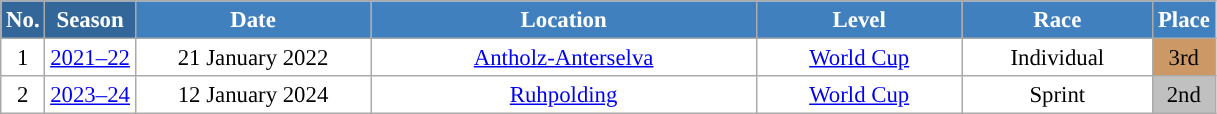<table class="wikitable sortable" style="font-size:95%; text-align:center; border:grey solid 1px; border-collapse:collapse; background:#ffffff;">
<tr style="background:#efefef;">
<th style="background-color:#369; color:white;">No.</th>
<th style="background-color:#369; color:white;">Season</th>
<th style="background-color:#4180be; color:white; width:150px;">Date</th>
<th style="background-color:#4180be; color:white; width:250px;">Location</th>
<th style="background-color:#4180be; color:white; width:130px;">Level</th>
<th style="background-color:#4180be; color:white; width:120px;">Race</th>
<th style="background-color:#4180be; color:white;">Place</th>
</tr>
<tr>
<td align=center>1</td>
<td rowspan="1" align="center"><a href='#'>2021–22</a></td>
<td>21 January 2022</td>
<td> <a href='#'>Antholz-Anterselva</a></td>
<td><a href='#'>World Cup</a></td>
<td>Individual</td>
<td align=center bgcolor="cc9966">3rd</td>
</tr>
<tr>
<td align=center>2</td>
<td rowspan="1" align="center"><a href='#'>2023–24</a></td>
<td>12 January 2024</td>
<td> <a href='#'>Ruhpolding</a></td>
<td><a href='#'>World Cup</a></td>
<td>Sprint</td>
<td align=center bgcolor="silver">2nd</td>
</tr>
</table>
